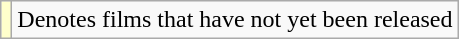<table class="wikitable">
<tr>
<td style="background:#ffc;"></td>
<td>Denotes films that have not yet been released</td>
</tr>
</table>
